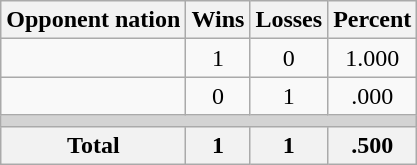<table class=wikitable>
<tr>
<th>Opponent nation</th>
<th>Wins</th>
<th>Losses</th>
<th>Percent</th>
</tr>
<tr align=center>
<td align=left></td>
<td>1</td>
<td>0</td>
<td>1.000</td>
</tr>
<tr align=center>
<td align=left></td>
<td>0</td>
<td>1</td>
<td>.000</td>
</tr>
<tr>
<td colspan=4 bgcolor=lightgray></td>
</tr>
<tr>
<th>Total</th>
<th>1</th>
<th>1</th>
<th>.500</th>
</tr>
</table>
